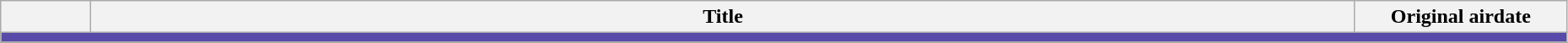<table class="wikitable" width="98%">
<tr>
<th style="width:4em;"></th>
<th>Title</th>
<th style="width:10em;">Original airdate</th>
</tr>
<tr>
<td colspan="5" bgcolor="#574AA9"></td>
</tr>
<tr>
</tr>
</table>
